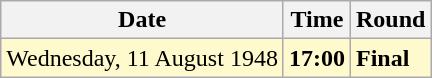<table class="wikitable">
<tr>
<th>Date</th>
<th>Time</th>
<th>Round</th>
</tr>
<tr style=background:lemonchiffon>
<td>Wednesday, 11 August 1948</td>
<td><strong>17:00</strong></td>
<td><strong>Final</strong></td>
</tr>
</table>
